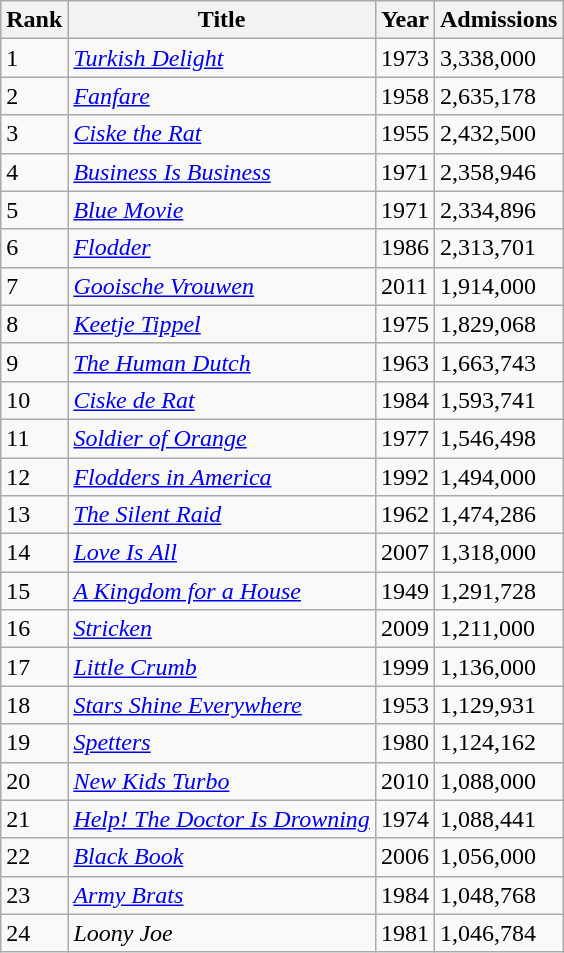<table class="wikitable sortable">
<tr>
<th>Rank</th>
<th>Title</th>
<th>Year</th>
<th>Admissions</th>
</tr>
<tr>
<td>1</td>
<td><em><a href='#'>Turkish Delight</a></em></td>
<td>1973</td>
<td>3,338,000</td>
</tr>
<tr>
<td>2</td>
<td><em><a href='#'>Fanfare</a></em></td>
<td>1958</td>
<td>2,635,178</td>
</tr>
<tr>
<td>3</td>
<td><em><a href='#'>Ciske the Rat</a></em></td>
<td>1955</td>
<td>2,432,500</td>
</tr>
<tr>
<td>4</td>
<td><em><a href='#'>Business Is Business</a></em></td>
<td>1971</td>
<td>2,358,946</td>
</tr>
<tr>
<td>5</td>
<td><em><a href='#'>Blue Movie</a></em></td>
<td>1971</td>
<td>2,334,896</td>
</tr>
<tr>
<td>6</td>
<td><em><a href='#'>Flodder</a></em></td>
<td>1986</td>
<td>2,313,701</td>
</tr>
<tr>
<td>7</td>
<td><em><a href='#'>Gooische Vrouwen</a></em></td>
<td>2011</td>
<td>1,914,000</td>
</tr>
<tr>
<td>8</td>
<td><em><a href='#'>Keetje Tippel</a></em></td>
<td>1975</td>
<td>1,829,068</td>
</tr>
<tr>
<td>9</td>
<td><em><a href='#'>The Human Dutch</a></em></td>
<td>1963</td>
<td>1,663,743</td>
</tr>
<tr>
<td>10</td>
<td><em><a href='#'>Ciske de Rat</a></em></td>
<td>1984</td>
<td>1,593,741</td>
</tr>
<tr>
<td>11</td>
<td><em><a href='#'>Soldier of Orange</a></em></td>
<td>1977</td>
<td>1,546,498</td>
</tr>
<tr>
<td>12</td>
<td><em><a href='#'>Flodders in America</a></em></td>
<td>1992</td>
<td>1,494,000</td>
</tr>
<tr>
<td>13</td>
<td><em><a href='#'>The Silent Raid</a></em></td>
<td>1962</td>
<td>1,474,286</td>
</tr>
<tr>
<td>14</td>
<td><em><a href='#'>Love Is All</a></em></td>
<td>2007</td>
<td>1,318,000</td>
</tr>
<tr>
<td>15</td>
<td><em><a href='#'>A Kingdom for a House</a></em></td>
<td>1949</td>
<td>1,291,728</td>
</tr>
<tr>
<td>16</td>
<td><em><a href='#'>Stricken</a></em></td>
<td>2009</td>
<td>1,211,000</td>
</tr>
<tr>
<td>17</td>
<td><em><a href='#'>Little Crumb</a></em></td>
<td>1999</td>
<td>1,136,000</td>
</tr>
<tr>
<td>18</td>
<td><em><a href='#'>Stars Shine Everywhere</a></em></td>
<td>1953</td>
<td>1,129,931</td>
</tr>
<tr>
<td>19</td>
<td><em><a href='#'>Spetters</a></em></td>
<td>1980</td>
<td>1,124,162</td>
</tr>
<tr>
<td>20</td>
<td><em><a href='#'>New Kids Turbo</a></em></td>
<td>2010</td>
<td>1,088,000</td>
</tr>
<tr>
<td>21</td>
<td><em><a href='#'>Help! The Doctor Is Drowning</a></em></td>
<td>1974</td>
<td>1,088,441</td>
</tr>
<tr>
<td>22</td>
<td><em><a href='#'>Black Book</a></em></td>
<td>2006</td>
<td>1,056,000</td>
</tr>
<tr>
<td>23</td>
<td><em><a href='#'>Army Brats</a></em></td>
<td>1984</td>
<td>1,048,768</td>
</tr>
<tr>
<td>24</td>
<td><em>Loony Joe</em></td>
<td>1981</td>
<td>1,046,784</td>
</tr>
</table>
